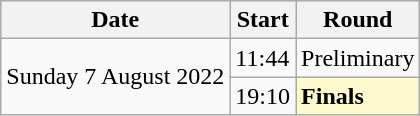<table class=wikitable>
<tr>
<th>Date</th>
<th>Start</th>
<th>Round</th>
</tr>
<tr>
<td rowspan=2>Sunday 7 August 2022</td>
<td>11:44</td>
<td>Preliminary</td>
</tr>
<tr>
<td>19:10</td>
<td style=background:lemonchiffon><strong>Finals</strong></td>
</tr>
</table>
